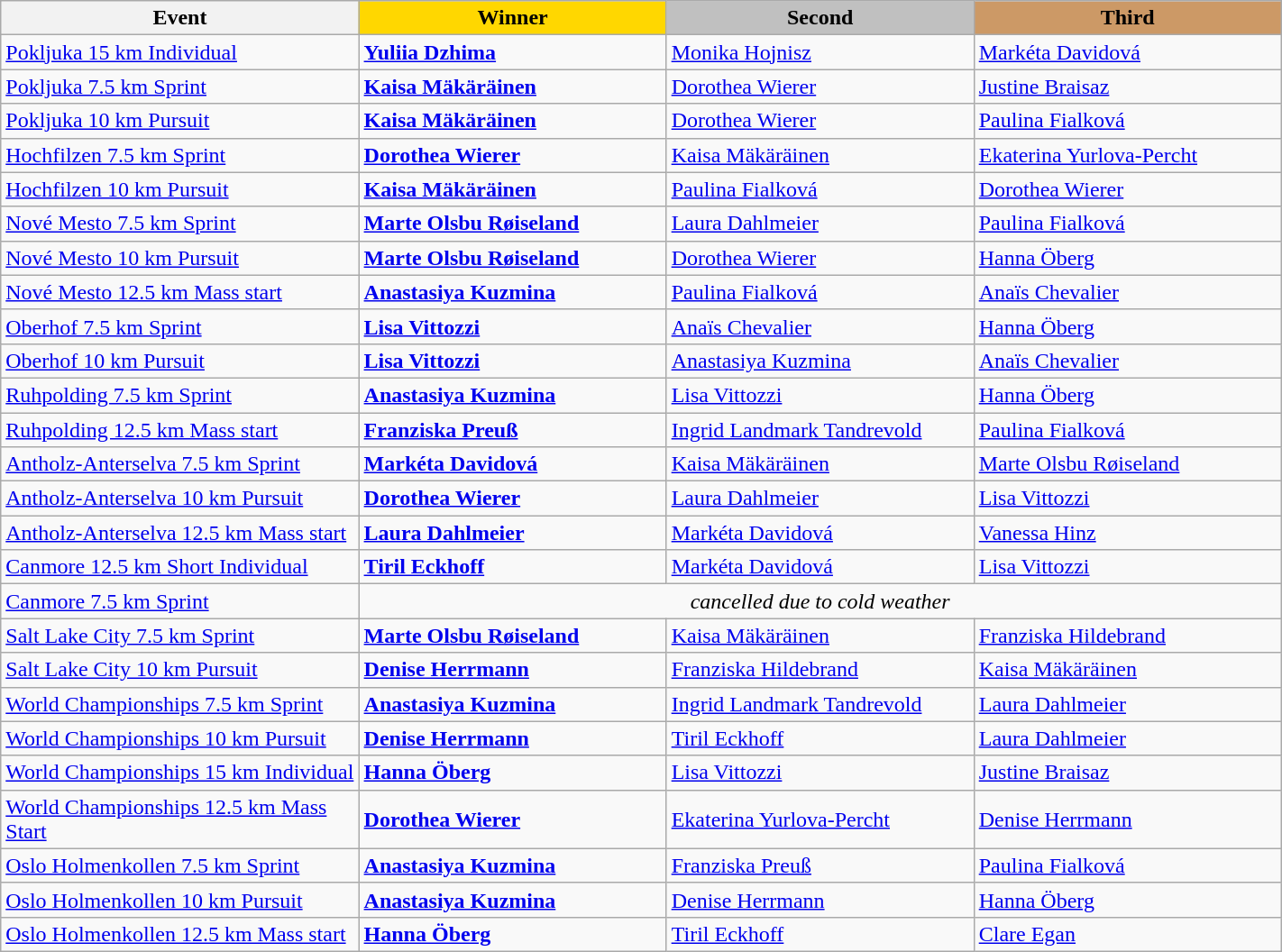<table class="wikitable" width=75%>
<tr>
<th>Event</th>
<th width="220" style="background:gold;">Winner</th>
<th width="220" style="background:silver;">Second</th>
<th width="220" style="background:#CC9966;">Third</th>
</tr>
<tr>
<td><a href='#'>Pokljuka 15 km Individual</a><br></td>
<td><strong><a href='#'>Yuliia Dzhima</a></strong><br></td>
<td><a href='#'>Monika Hojnisz</a><br></td>
<td><a href='#'>Markéta Davidová</a><br></td>
</tr>
<tr>
<td><a href='#'>Pokljuka 7.5 km Sprint</a><br></td>
<td><strong><a href='#'>Kaisa Mäkäräinen</a></strong><br></td>
<td><a href='#'>Dorothea Wierer</a><br></td>
<td><a href='#'>Justine Braisaz</a><br></td>
</tr>
<tr>
<td><a href='#'>Pokljuka 10 km Pursuit</a><br></td>
<td><strong><a href='#'>Kaisa Mäkäräinen</a></strong><br></td>
<td><a href='#'>Dorothea Wierer</a><br></td>
<td><a href='#'>Paulina Fialková</a><br></td>
</tr>
<tr>
<td><a href='#'>Hochfilzen 7.5 km Sprint</a><br></td>
<td><strong><a href='#'>Dorothea Wierer</a></strong><br></td>
<td><a href='#'>Kaisa Mäkäräinen</a><br></td>
<td><a href='#'>Ekaterina Yurlova-Percht</a><br></td>
</tr>
<tr>
<td><a href='#'>Hochfilzen 10 km Pursuit</a><br></td>
<td><strong><a href='#'>Kaisa Mäkäräinen</a></strong><br></td>
<td><a href='#'>Paulina Fialková</a><br></td>
<td><a href='#'>Dorothea Wierer</a><br></td>
</tr>
<tr>
<td><a href='#'>Nové Mesto 7.5 km Sprint</a><br></td>
<td><strong><a href='#'>Marte Olsbu Røiseland</a></strong><br></td>
<td><a href='#'>Laura Dahlmeier</a><br></td>
<td><a href='#'>Paulina Fialková</a><br></td>
</tr>
<tr>
<td><a href='#'>Nové Mesto 10 km Pursuit</a><br></td>
<td><strong><a href='#'>Marte Olsbu Røiseland</a></strong><br></td>
<td><a href='#'>Dorothea Wierer</a><br></td>
<td><a href='#'>Hanna Öberg</a><br></td>
</tr>
<tr>
<td><a href='#'>Nové Mesto 12.5 km Mass start</a><br></td>
<td><strong><a href='#'>Anastasiya Kuzmina</a></strong><br></td>
<td><a href='#'>Paulina Fialková</a><br></td>
<td><a href='#'>Anaïs Chevalier</a><br></td>
</tr>
<tr>
<td><a href='#'>Oberhof 7.5 km Sprint</a><br></td>
<td><strong><a href='#'>Lisa Vittozzi</a></strong><br></td>
<td><a href='#'>Anaïs Chevalier</a><br></td>
<td><a href='#'>Hanna Öberg</a><br></td>
</tr>
<tr>
<td><a href='#'>Oberhof 10 km Pursuit</a><br></td>
<td><strong><a href='#'>Lisa Vittozzi</a></strong><br></td>
<td><a href='#'>Anastasiya Kuzmina</a><br></td>
<td><a href='#'>Anaïs Chevalier</a><br></td>
</tr>
<tr>
<td><a href='#'>Ruhpolding 7.5 km Sprint</a><br></td>
<td><strong><a href='#'>Anastasiya Kuzmina</a></strong><br></td>
<td><a href='#'>Lisa Vittozzi</a><br></td>
<td><a href='#'>Hanna Öberg</a><br></td>
</tr>
<tr>
<td><a href='#'>Ruhpolding 12.5 km Mass start</a><br></td>
<td><strong><a href='#'>Franziska Preuß</a></strong><br></td>
<td><a href='#'>Ingrid Landmark Tandrevold</a><br></td>
<td><a href='#'>Paulina Fialková</a><br></td>
</tr>
<tr>
<td><a href='#'>Antholz-Anterselva 7.5 km Sprint</a><br></td>
<td><strong><a href='#'>Markéta Davidová</a></strong><br></td>
<td><a href='#'>Kaisa Mäkäräinen</a><br></td>
<td><a href='#'>Marte Olsbu Røiseland</a><br></td>
</tr>
<tr>
<td><a href='#'>Antholz-Anterselva 10 km Pursuit</a><br></td>
<td><strong><a href='#'>Dorothea Wierer</a></strong><br></td>
<td><a href='#'>Laura Dahlmeier</a><br></td>
<td><a href='#'>Lisa Vittozzi</a><br></td>
</tr>
<tr>
<td><a href='#'>Antholz-Anterselva 12.5 km Mass start</a><br></td>
<td><strong><a href='#'>Laura Dahlmeier</a></strong><br></td>
<td><a href='#'>Markéta Davidová</a><br></td>
<td><a href='#'>Vanessa Hinz</a><br></td>
</tr>
<tr>
<td><a href='#'>Canmore 12.5 km Short Individual</a><br></td>
<td><strong><a href='#'>Tiril Eckhoff</a></strong><br></td>
<td><a href='#'>Markéta Davidová</a><br></td>
<td><a href='#'>Lisa Vittozzi</a><br></td>
</tr>
<tr>
<td><a href='#'>Canmore 7.5 km Sprint</a><br></td>
<td colspan="3" align="middle"><em>cancelled due to cold weather</em></td>
</tr>
<tr>
<td><a href='#'>Salt Lake City 7.5 km Sprint</a><br></td>
<td><strong><a href='#'>Marte Olsbu Røiseland</a></strong><br></td>
<td><a href='#'>Kaisa Mäkäräinen</a><br></td>
<td><a href='#'>Franziska Hildebrand</a><br></td>
</tr>
<tr>
<td><a href='#'>Salt Lake City 10 km Pursuit</a><br></td>
<td><strong><a href='#'>Denise Herrmann</a></strong><br></td>
<td><a href='#'>Franziska Hildebrand</a><br></td>
<td><a href='#'>Kaisa Mäkäräinen</a><br></td>
</tr>
<tr>
<td><a href='#'>World Championships 7.5 km Sprint</a><br></td>
<td><strong><a href='#'>Anastasiya Kuzmina</a></strong><br></td>
<td><a href='#'>Ingrid Landmark Tandrevold</a><br></td>
<td><a href='#'>Laura Dahlmeier</a><br></td>
</tr>
<tr>
<td><a href='#'>World Championships 10 km Pursuit</a><br></td>
<td><strong><a href='#'>Denise Herrmann</a></strong><br></td>
<td><a href='#'>Tiril Eckhoff</a><br></td>
<td><a href='#'>Laura Dahlmeier</a><br></td>
</tr>
<tr>
<td><a href='#'>World Championships 15 km Individual</a><br></td>
<td><strong><a href='#'>Hanna Öberg</a></strong><br></td>
<td><a href='#'>Lisa Vittozzi</a><br></td>
<td><a href='#'>Justine Braisaz</a><br></td>
</tr>
<tr>
<td><a href='#'>World Championships 12.5 km Mass Start</a><br></td>
<td><strong><a href='#'>Dorothea Wierer</a></strong><br></td>
<td><a href='#'>Ekaterina Yurlova-Percht</a><br></td>
<td><a href='#'>Denise Herrmann</a><br></td>
</tr>
<tr>
<td><a href='#'>Oslo Holmenkollen 7.5 km Sprint</a><br></td>
<td><strong><a href='#'>Anastasiya Kuzmina</a></strong><br></td>
<td><a href='#'>Franziska Preuß</a><br></td>
<td><a href='#'>Paulina Fialková</a><br></td>
</tr>
<tr>
<td><a href='#'>Oslo Holmenkollen 10 km Pursuit</a><br></td>
<td><strong><a href='#'>Anastasiya Kuzmina</a></strong><br></td>
<td><a href='#'>Denise Herrmann</a><br></td>
<td><a href='#'>Hanna Öberg</a><br></td>
</tr>
<tr>
<td><a href='#'>Oslo Holmenkollen 12.5 km Mass start</a><br></td>
<td><strong><a href='#'>Hanna Öberg</a></strong><br></td>
<td><a href='#'>Tiril Eckhoff</a><br></td>
<td><a href='#'>Clare Egan</a><br></td>
</tr>
</table>
